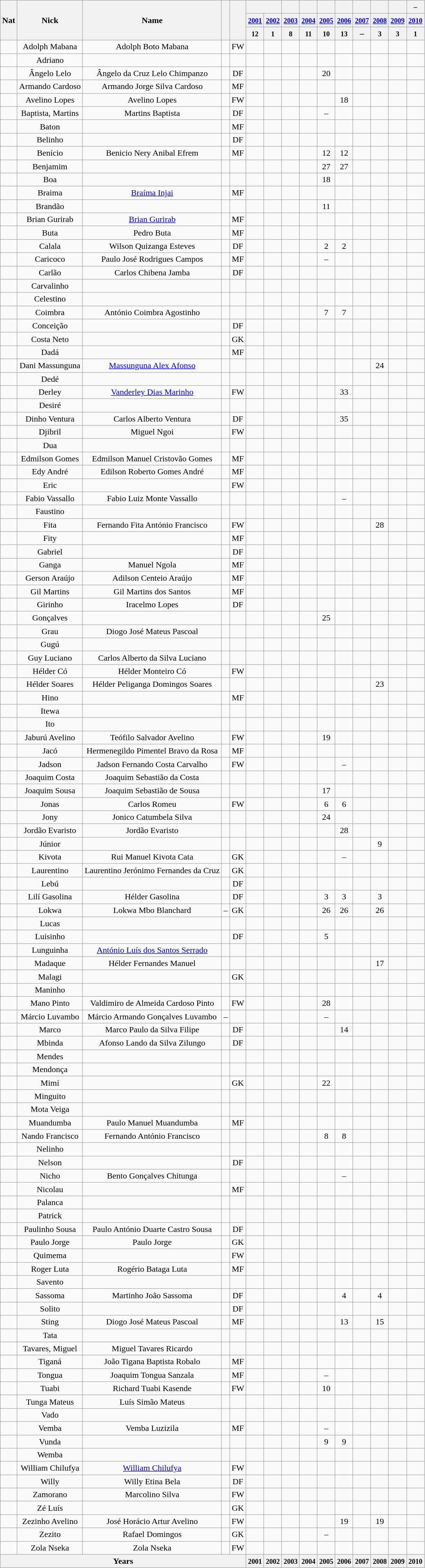<table class="wikitable plainrowheaders sortable" style="text-align:center">
<tr>
<th scope="col" rowspan="3">Nat</th>
<th scope="col" rowspan="3">Nick</th>
<th scope="col" rowspan="3">Name</th>
<th scope="col" rowspan="3"></th>
<th scope="col" rowspan="3"></th>
<th colspan="2"><small></small></th>
<th colspan="1"><small></small></th>
<th colspan="1"><small></small></th>
<th colspan="1"><small></small></th>
<th colspan="1"><small></small></th>
<th colspan="1"><small></small></th>
<th colspan="1"><small></small></th>
<th colspan="1"><small></small></th>
<th colspan="1"><small>–</small></th>
</tr>
<tr>
<th colspan="1"><small><a href='#'>2001</a></small></th>
<th colspan="1"><small><a href='#'>2002</a></small></th>
<th colspan="1"><small><a href='#'>2003</a></small></th>
<th colspan="1"><small><a href='#'>2004</a></small></th>
<th colspan="1"><small><a href='#'>2005</a></small></th>
<th colspan="1"><small><a href='#'>2006</a></small></th>
<th colspan="1"><small><a href='#'>2007</a></small></th>
<th colspan="1"><small><a href='#'>2008</a></small></th>
<th colspan="1"><small><a href='#'>2009</a></small></th>
<th colspan="1"><small><a href='#'>2010</a></small></th>
</tr>
<tr>
<th scope="col" rowspan="1"><small>12</small></th>
<th scope="col" rowspan="1"><small>1</small></th>
<th scope="col" rowspan="1"><small>8</small></th>
<th scope="col" rowspan="1"><small>11</small></th>
<th scope="col" rowspan="1"><small>10</small></th>
<th scope="col" rowspan="1"><small>13</small></th>
<th scope="col" rowspan="1">–</th>
<th scope="col" rowspan="1"><small>3</small></th>
<th scope="col" rowspan="1"><small>3</small></th>
<th scope="col" rowspan="1"><small>1</small></th>
</tr>
<tr>
<td></td>
<td>Adolph Mabana</td>
<td>Adolph Boto Mabana</td>
<td></td>
<td data-sort-value="4">FW</td>
<td></td>
<td></td>
<td></td>
<td></td>
<td></td>
<td data-sort-value="20066"><a href='#'></a></td>
<td></td>
<td></td>
<td></td>
<td></td>
</tr>
<tr>
<td></td>
<td>Adriano</td>
<td></td>
<td></td>
<td></td>
<td></td>
<td></td>
<td></td>
<td></td>
<td></td>
<td></td>
<td></td>
<td></td>
<td></td>
<td></td>
</tr>
<tr>
<td></td>
<td data-sort-value="Angelo">Ângelo Lelo</td>
<td data-sort-value="Angelo L">Ângelo da Cruz Lelo Chimpanzo</td>
<td></td>
<td data-sort-value="2">DF</td>
<td></td>
<td></td>
<td></td>
<td></td>
<td>20</td>
<td data-sort-value="2006"><a href='#'></a></td>
<td></td>
<td></td>
<td></td>
<td></td>
</tr>
<tr>
<td></td>
<td>Armando Cardoso</td>
<td>Armando Jorge Silva Cardoso</td>
<td></td>
<td data-sort-value="3">MF</td>
<td></td>
<td></td>
<td></td>
<td></td>
<td></td>
<td></td>
<td></td>
<td></td>
<td></td>
<td data-sort-value="20100"><a href='#'></a></td>
</tr>
<tr>
<td></td>
<td>Avelino Lopes</td>
<td>Avelino Lopes</td>
<td></td>
<td data-sort-value="4">FW</td>
<td></td>
<td></td>
<td></td>
<td></td>
<td></td>
<td>18</td>
<td></td>
<td></td>
<td></td>
<td></td>
</tr>
<tr>
<td></td>
<td>Baptista, Martins</td>
<td>Martins Baptista</td>
<td></td>
<td data-sort-value="2">DF</td>
<td></td>
<td></td>
<td></td>
<td></td>
<td data-sort-value="40">–</td>
<td data-sort-value="20066"><a href='#'></a></td>
<td></td>
<td></td>
<td></td>
<td></td>
</tr>
<tr>
<td></td>
<td>Baton</td>
<td></td>
<td></td>
<td data-sort-value="3">MF</td>
<td></td>
<td></td>
<td></td>
<td></td>
<td></td>
<td></td>
<td></td>
<td></td>
<td></td>
<td></td>
</tr>
<tr>
<td></td>
<td>Belinho</td>
<td></td>
<td></td>
<td data-sort-value="2">DF</td>
<td></td>
<td></td>
<td></td>
<td></td>
<td></td>
<td></td>
<td></td>
<td></td>
<td></td>
<td></td>
</tr>
<tr>
<td></td>
<td data-sort-value="Benicio">Benício</td>
<td>Benicio Nery Anibal Efrem</td>
<td></td>
<td data-sort-value="3">MF</td>
<td></td>
<td></td>
<td></td>
<td></td>
<td>12</td>
<td>12</td>
<td></td>
<td></td>
<td></td>
<td></td>
</tr>
<tr>
<td></td>
<td>Benjamim</td>
<td></td>
<td></td>
<td data-sort-value="3"></td>
<td></td>
<td></td>
<td></td>
<td></td>
<td>27</td>
<td>27</td>
<td></td>
<td></td>
<td></td>
<td></td>
</tr>
<tr>
<td></td>
<td>Boa</td>
<td></td>
<td></td>
<td></td>
<td></td>
<td></td>
<td></td>
<td></td>
<td>18</td>
<td></td>
<td></td>
<td></td>
<td></td>
<td></td>
</tr>
<tr>
<td></td>
<td>Braima</td>
<td><a href='#'>Braíma Injai</a></td>
<td></td>
<td data-sort-value="3">MF</td>
<td></td>
<td></td>
<td></td>
<td></td>
<td></td>
<td></td>
<td></td>
<td data-sort-value="20088"><a href='#'></a></td>
<td></td>
<td data-sort-value="20100"><a href='#'></a></td>
</tr>
<tr>
<td></td>
<td>Brandão</td>
<td></td>
<td></td>
<td></td>
<td></td>
<td></td>
<td></td>
<td></td>
<td>11</td>
<td></td>
<td></td>
<td></td>
<td></td>
<td></td>
</tr>
<tr>
<td></td>
<td>Brian Gurirab</td>
<td><a href='#'>Brian Gurirab</a></td>
<td></td>
<td data-sort-value="3">MF</td>
<td></td>
<td></td>
<td></td>
<td></td>
<td></td>
<td></td>
<td></td>
<td></td>
<td></td>
<td></td>
</tr>
<tr>
<td></td>
<td>Buta</td>
<td>Pedro Buta</td>
<td></td>
<td data-sort-value="3">MF</td>
<td></td>
<td></td>
<td></td>
<td></td>
<td data-sort-value="2005"><a href='#'></a></td>
<td></td>
<td></td>
<td></td>
<td></td>
<td></td>
</tr>
<tr>
<td></td>
<td>Calala</td>
<td>Wilson Quizanga Esteves</td>
<td></td>
<td data-sort-value="2">DF</td>
<td></td>
<td></td>
<td></td>
<td data-sort-value="20044"><a href='#'></a></td>
<td data-sort-value="02">2</td>
<td data-sort-value="02">2</td>
<td></td>
<td></td>
<td></td>
<td></td>
</tr>
<tr>
<td></td>
<td>Caricoco</td>
<td>Paulo José Rodrigues Campos</td>
<td></td>
<td data-sort-value="3">MF</td>
<td></td>
<td></td>
<td></td>
<td data-sort-value="20044"><a href='#'></a></td>
<td data-sort-value="40">–</td>
<td data-sort-value="2006"><a href='#'></a></td>
<td></td>
<td></td>
<td></td>
<td></td>
</tr>
<tr>
<td></td>
<td>Carlão</td>
<td>Carlos Chibena Jamba</td>
<td></td>
<td data-sort-value="2">DF</td>
<td></td>
<td></td>
<td></td>
<td></td>
<td></td>
<td data-sort-value="40"></td>
<td></td>
<td></td>
<td></td>
<td></td>
</tr>
<tr>
<td></td>
<td>Carvalinho</td>
<td></td>
<td></td>
<td></td>
<td></td>
<td></td>
<td></td>
<td></td>
<td></td>
<td></td>
<td></td>
<td></td>
<td></td>
<td></td>
</tr>
<tr>
<td></td>
<td>Celestino</td>
<td></td>
<td></td>
<td></td>
<td></td>
<td></td>
<td></td>
<td></td>
<td></td>
<td></td>
<td></td>
<td></td>
<td></td>
<td></td>
</tr>
<tr>
<td></td>
<td>Coimbra</td>
<td>António Coimbra Agostinho</td>
<td></td>
<td data-sort-value="3"></td>
<td></td>
<td></td>
<td></td>
<td></td>
<td data-sort-value="07">7</td>
<td data-sort-value="07">7</td>
<td></td>
<td></td>
<td></td>
<td></td>
</tr>
<tr>
<td></td>
<td>Conceição</td>
<td></td>
<td></td>
<td data-sort-value="2">DF</td>
<td></td>
<td></td>
<td></td>
<td></td>
<td></td>
<td></td>
<td></td>
<td></td>
<td></td>
<td></td>
</tr>
<tr>
<td></td>
<td>Costa Neto</td>
<td></td>
<td></td>
<td data-sort-value="1">GK</td>
<td></td>
<td></td>
<td></td>
<td></td>
<td></td>
<td></td>
<td></td>
<td></td>
<td></td>
<td></td>
</tr>
<tr>
<td></td>
<td>Dadá</td>
<td></td>
<td></td>
<td data-sort-value="3">MF</td>
<td></td>
<td></td>
<td></td>
<td></td>
<td></td>
<td></td>
<td></td>
<td></td>
<td></td>
<td></td>
</tr>
<tr>
<td></td>
<td>Dani Massunguna</td>
<td><a href='#'>Massunguna Alex Afonso</a></td>
<td></td>
<td data-sort-value="3"></td>
<td></td>
<td></td>
<td></td>
<td></td>
<td></td>
<td></td>
<td></td>
<td>24</td>
<td></td>
<td data-sort-value="20100"><a href='#'></a></td>
</tr>
<tr>
<td></td>
<td>Dedé</td>
<td></td>
<td></td>
<td></td>
<td></td>
<td></td>
<td></td>
<td></td>
<td></td>
<td></td>
<td></td>
<td></td>
<td></td>
<td></td>
</tr>
<tr>
<td></td>
<td>Derley</td>
<td><a href='#'>Vanderley Dias Marinho</a></td>
<td></td>
<td data-sort-value="4">FW</td>
<td></td>
<td></td>
<td></td>
<td></td>
<td></td>
<td>33</td>
<td></td>
<td></td>
<td></td>
<td></td>
</tr>
<tr>
<td></td>
<td>Desiré</td>
<td></td>
<td></td>
<td></td>
<td></td>
<td></td>
<td></td>
<td></td>
<td></td>
<td></td>
<td></td>
<td></td>
<td></td>
<td></td>
</tr>
<tr>
<td></td>
<td>Dinho Ventura</td>
<td>Carlos Alberto Ventura</td>
<td></td>
<td data-sort-value="2">DF</td>
<td></td>
<td></td>
<td></td>
<td></td>
<td data-sort-value="2005"><a href='#'></a></td>
<td>35</td>
<td></td>
<td data-sort-value="20088"><a href='#'></a></td>
<td></td>
<td></td>
</tr>
<tr>
<td></td>
<td>Djibril</td>
<td>Miguel Ngoi</td>
<td></td>
<td data-sort-value="4">FW</td>
<td></td>
<td></td>
<td></td>
<td></td>
<td></td>
<td></td>
<td></td>
<td></td>
<td></td>
<td></td>
</tr>
<tr>
<td></td>
<td>Dua</td>
<td></td>
<td></td>
<td></td>
<td></td>
<td></td>
<td></td>
<td></td>
<td></td>
<td></td>
<td></td>
<td></td>
<td></td>
<td></td>
</tr>
<tr>
<td></td>
<td>Edmilson Gomes</td>
<td>Edmilson Manuel Cristovão Gomes</td>
<td></td>
<td data-sort-value="3">MF</td>
<td></td>
<td></td>
<td></td>
<td></td>
<td></td>
<td></td>
<td></td>
<td></td>
<td></td>
<td></td>
</tr>
<tr>
<td></td>
<td>Edy André</td>
<td>Edilson Roberto Gomes André</td>
<td></td>
<td data-sort-value="3">MF</td>
<td></td>
<td></td>
<td></td>
<td></td>
<td></td>
<td></td>
<td></td>
<td></td>
<td></td>
<td></td>
</tr>
<tr>
<td></td>
<td>Eric</td>
<td></td>
<td></td>
<td data-sort-value="4">FW</td>
<td></td>
<td></td>
<td></td>
<td></td>
<td></td>
<td></td>
<td></td>
<td></td>
<td></td>
<td></td>
</tr>
<tr>
<td></td>
<td>Fabio Vassallo</td>
<td data-sort-value="Fabio L">Fabio Luiz Monte Vassallo</td>
<td></td>
<td></td>
<td></td>
<td></td>
<td></td>
<td></td>
<td></td>
<td data-sort-value="40">–</td>
<td></td>
<td></td>
<td></td>
<td></td>
</tr>
<tr>
<td></td>
<td>Faustino</td>
<td></td>
<td></td>
<td></td>
<td></td>
<td></td>
<td></td>
<td></td>
<td></td>
<td></td>
<td></td>
<td></td>
<td></td>
<td></td>
</tr>
<tr>
<td></td>
<td>Fita</td>
<td>Fernando Fita António Francisco</td>
<td></td>
<td data-sort-value="4">FW</td>
<td></td>
<td></td>
<td></td>
<td></td>
<td></td>
<td></td>
<td></td>
<td>28</td>
<td data-sort-value="20099"><a href='#'></a></td>
<td></td>
</tr>
<tr>
<td></td>
<td>Fity</td>
<td></td>
<td></td>
<td data-sort-value="3">MF</td>
<td></td>
<td></td>
<td></td>
<td></td>
<td></td>
<td></td>
<td></td>
<td></td>
<td></td>
<td></td>
</tr>
<tr>
<td></td>
<td>Gabriel</td>
<td></td>
<td></td>
<td data-sort-value="2">DF</td>
<td></td>
<td></td>
<td></td>
<td></td>
<td></td>
<td></td>
<td></td>
<td></td>
<td></td>
<td></td>
</tr>
<tr>
<td></td>
<td>Ganga</td>
<td>Manuel Ngola</td>
<td></td>
<td data-sort-value="3">MF</td>
<td></td>
<td></td>
<td></td>
<td></td>
<td></td>
<td></td>
<td></td>
<td></td>
<td></td>
<td></td>
</tr>
<tr>
<td></td>
<td>Gerson Araújo</td>
<td>Adilson Centeio Araújo</td>
<td></td>
<td data-sort-value="3">MF</td>
<td></td>
<td></td>
<td></td>
<td></td>
<td></td>
<td></td>
<td></td>
<td></td>
<td></td>
<td></td>
</tr>
<tr>
<td></td>
<td>Gil Martins</td>
<td>Gil Martins dos Santos</td>
<td></td>
<td data-sort-value="3">MF</td>
<td></td>
<td></td>
<td></td>
<td></td>
<td></td>
<td data-sort-value="2006"><a href='#'></a></td>
<td></td>
<td data-sort-value="20088"><a href='#'></a></td>
<td></td>
<td></td>
</tr>
<tr>
<td></td>
<td>Girinho</td>
<td>Iracelmo Lopes</td>
<td></td>
<td data-sort-value="2">DF</td>
<td></td>
<td></td>
<td></td>
<td></td>
<td></td>
<td></td>
<td></td>
<td></td>
<td></td>
<td></td>
</tr>
<tr>
<td></td>
<td>Gonçalves</td>
<td></td>
<td></td>
<td></td>
<td></td>
<td></td>
<td></td>
<td></td>
<td>25</td>
<td></td>
<td></td>
<td></td>
<td></td>
<td></td>
</tr>
<tr>
<td></td>
<td>Grau</td>
<td>Diogo José Mateus Pascoal</td>
<td></td>
<td data-sort-value="2"></td>
<td></td>
<td></td>
<td></td>
<td></td>
<td></td>
<td></td>
<td data-sort-value="20077"><a href='#'></a></td>
<td></td>
<td data-sort-value="20099"><a href='#'></a></td>
<td></td>
</tr>
<tr>
<td></td>
<td>Gugú</td>
<td></td>
<td></td>
<td></td>
<td></td>
<td></td>
<td></td>
<td></td>
<td></td>
<td></td>
<td></td>
<td></td>
<td></td>
<td></td>
</tr>
<tr>
<td></td>
<td>Guy Luciano</td>
<td>Carlos Alberto da Silva Luciano</td>
<td></td>
<td data-sort-value="2"></td>
<td></td>
<td></td>
<td></td>
<td></td>
<td></td>
<td data-sort-value="2006"><a href='#'></a></td>
<td></td>
<td></td>
<td data-sort-value="20099"><a href='#'></a></td>
<td></td>
</tr>
<tr>
<td></td>
<td data-sort-value="Helder">Hélder Có</td>
<td>Hélder Monteiro Có</td>
<td></td>
<td data-sort-value="4">FW</td>
<td></td>
<td></td>
<td></td>
<td></td>
<td></td>
<td></td>
<td></td>
<td data-sort-value="20088"><a href='#'></a></td>
<td></td>
<td data-sort-value="20100"><a href='#'></a></td>
</tr>
<tr>
<td></td>
<td data-sort-value="Helder">Hélder Soares</td>
<td>Hélder Peliganga Domingos Soares</td>
<td></td>
<td data-sort-value="2"></td>
<td></td>
<td></td>
<td></td>
<td></td>
<td></td>
<td></td>
<td></td>
<td>23</td>
<td data-sort-value="20099"><a href='#'></a></td>
<td></td>
</tr>
<tr>
<td></td>
<td>Hino</td>
<td></td>
<td></td>
<td data-sort-value="3">MF</td>
<td></td>
<td></td>
<td></td>
<td></td>
<td></td>
<td></td>
<td></td>
<td></td>
<td></td>
<td></td>
</tr>
<tr>
<td></td>
<td>Itewa</td>
<td></td>
<td></td>
<td></td>
<td></td>
<td></td>
<td></td>
<td></td>
<td></td>
<td></td>
<td></td>
<td></td>
<td></td>
<td></td>
</tr>
<tr>
<td></td>
<td>Ito</td>
<td></td>
<td></td>
<td></td>
<td></td>
<td></td>
<td></td>
<td></td>
<td></td>
<td></td>
<td></td>
<td></td>
<td></td>
<td></td>
</tr>
<tr>
<td></td>
<td>Jaburú Avelino</td>
<td>Teófilo Salvador Avelino</td>
<td></td>
<td data-sort-value="4">FW</td>
<td></td>
<td></td>
<td></td>
<td data-sort-value="20044"><a href='#'></a></td>
<td>19</td>
<td data-sort-value="2006"><a href='#'></a></td>
<td></td>
<td></td>
<td></td>
<td></td>
</tr>
<tr>
<td></td>
<td>Jacó</td>
<td>Hermenegildo Pimentel Bravo da Rosa</td>
<td></td>
<td data-sort-value="3">MF</td>
<td></td>
<td></td>
<td></td>
<td></td>
<td></td>
<td></td>
<td></td>
<td></td>
<td></td>
<td></td>
</tr>
<tr>
<td></td>
<td>Jadson</td>
<td>Jadson Fernando Costa Carvalho</td>
<td></td>
<td data-sort-value="4">FW</td>
<td></td>
<td></td>
<td></td>
<td></td>
<td></td>
<td data-sort-value="40">–</td>
<td></td>
<td></td>
<td></td>
<td></td>
</tr>
<tr>
<td></td>
<td>Joaquim Costa</td>
<td>Joaquim Sebastião da Costa</td>
<td></td>
<td></td>
<td></td>
<td></td>
<td></td>
<td></td>
<td></td>
<td></td>
<td></td>
<td></td>
<td></td>
<td></td>
</tr>
<tr>
<td></td>
<td>Joaquim Sousa</td>
<td>Joaquim Sebastião de Sousa</td>
<td></td>
<td></td>
<td></td>
<td></td>
<td></td>
<td></td>
<td>17</td>
<td data-sort-value="2006"><a href='#'></a></td>
<td></td>
<td></td>
<td></td>
<td></td>
</tr>
<tr>
<td></td>
<td>Jonas</td>
<td>Carlos Romeu</td>
<td></td>
<td data-sort-value="4">FW</td>
<td></td>
<td></td>
<td></td>
<td data-sort-value="20044"><a href='#'></a></td>
<td data-sort-value="06">6</td>
<td data-sort-value="06">6</td>
<td></td>
<td></td>
<td></td>
<td></td>
</tr>
<tr>
<td></td>
<td>Jony</td>
<td>Jonico Catumbela Silva</td>
<td></td>
<td></td>
<td></td>
<td></td>
<td></td>
<td data-sort-value="20044"><a href='#'></a></td>
<td>24</td>
<td data-sort-value="20066"><a href='#'></a></td>
<td></td>
<td></td>
<td></td>
<td></td>
</tr>
<tr>
<td></td>
<td>Jordão Evaristo</td>
<td>Jordão Evaristo</td>
<td></td>
<td></td>
<td></td>
<td></td>
<td></td>
<td></td>
<td data-sort-value="2005"><a href='#'></a></td>
<td>28</td>
<td></td>
<td></td>
<td></td>
<td></td>
</tr>
<tr>
<td></td>
<td>Júnior</td>
<td></td>
<td></td>
<td data-sort-value="3"></td>
<td></td>
<td></td>
<td></td>
<td></td>
<td></td>
<td></td>
<td></td>
<td data-sort-value="09">9</td>
<td data-sort-value="20099"><a href='#'></a></td>
<td></td>
</tr>
<tr>
<td></td>
<td>Kivota</td>
<td>Rui Manuel Kivota Cata</td>
<td></td>
<td data-sort-value="1">GK</td>
<td></td>
<td></td>
<td></td>
<td></td>
<td data-sort-value="2005"><a href='#'></a></td>
<td data-sort-value="40">–</td>
<td></td>
<td data-sort-value="20088"><a href='#'></a></td>
<td></td>
<td></td>
</tr>
<tr>
<td></td>
<td>Laurentino</td>
<td>Laurentino Jerónimo Fernandes da Cruz</td>
<td></td>
<td data-sort-value="1">GK</td>
<td></td>
<td></td>
<td></td>
<td></td>
<td></td>
<td></td>
<td></td>
<td data-sort-value="20088"><a href='#'></a></td>
<td></td>
<td data-sort-value="20100"><a href='#'></a></td>
</tr>
<tr>
<td></td>
<td>Lebú</td>
<td></td>
<td></td>
<td data-sort-value="2">DF</td>
<td></td>
<td></td>
<td></td>
<td></td>
<td></td>
<td></td>
<td></td>
<td></td>
<td></td>
<td></td>
</tr>
<tr>
<td></td>
<td>Lilí Gasolina</td>
<td>Hélder Gasolina</td>
<td></td>
<td data-sort-value="2">DF</td>
<td></td>
<td></td>
<td></td>
<td></td>
<td data-sort-value="03">3</td>
<td data-sort-value="03">3</td>
<td></td>
<td data-sort-value="03">3</td>
<td></td>
<td></td>
</tr>
<tr>
<td></td>
<td>Lokwa</td>
<td>Lokwa Mbo Blanchard</td>
<td>–</td>
<td data-sort-value="1">GK</td>
<td></td>
<td></td>
<td></td>
<td></td>
<td>26</td>
<td>26</td>
<td></td>
<td>26</td>
<td></td>
<td data-sort-value="20100"><a href='#'></a></td>
</tr>
<tr>
<td></td>
<td>Lucas</td>
<td></td>
<td></td>
<td></td>
<td></td>
<td></td>
<td></td>
<td></td>
<td></td>
<td></td>
<td></td>
<td></td>
<td></td>
<td></td>
</tr>
<tr>
<td></td>
<td>Luisinho</td>
<td></td>
<td></td>
<td data-sort-value="2">DF</td>
<td></td>
<td></td>
<td></td>
<td></td>
<td data-sort-value="05">5</td>
<td></td>
<td></td>
<td></td>
<td></td>
<td></td>
</tr>
<tr>
<td></td>
<td>Lunguinha</td>
<td><a href='#'>António Luís dos Santos Serrado</a></td>
<td></td>
<td data-sort-value="2"></td>
<td></td>
<td></td>
<td></td>
<td></td>
<td></td>
<td></td>
<td></td>
<td data-sort-value="20088"><a href='#'></a></td>
<td></td>
<td></td>
</tr>
<tr>
<td></td>
<td>Madaque</td>
<td>Hélder Fernandes Manuel</td>
<td></td>
<td data-sort-value="2"></td>
<td></td>
<td></td>
<td></td>
<td></td>
<td></td>
<td></td>
<td></td>
<td>17</td>
<td data-sort-value="20099"><a href='#'></a></td>
<td></td>
</tr>
<tr>
<td></td>
<td>Malagi</td>
<td></td>
<td></td>
<td data-sort-value="1">GK</td>
<td></td>
<td></td>
<td></td>
<td></td>
<td></td>
<td></td>
<td></td>
<td></td>
<td></td>
<td></td>
</tr>
<tr>
<td></td>
<td>Maninho</td>
<td></td>
<td></td>
<td></td>
<td></td>
<td></td>
<td></td>
<td></td>
<td></td>
<td></td>
<td></td>
<td></td>
<td></td>
<td></td>
</tr>
<tr>
<td></td>
<td>Mano Pinto</td>
<td>Valdimiro de Almeida Cardoso Pinto</td>
<td></td>
<td>FW</td>
<td></td>
<td></td>
<td></td>
<td></td>
<td>28</td>
<td data-sort-value="2006"><a href='#'></a></td>
<td></td>
<td></td>
<td></td>
<td></td>
</tr>
<tr>
<td></td>
<td data-sort-value="Marcio">Márcio Luvambo</td>
<td>Márcio Armando Gonçalves Luvambo</td>
<td data-sort-value="99">–</td>
<td data-sort-value="2"></td>
<td></td>
<td></td>
<td></td>
<td></td>
<td data-sort-value="40">–</td>
<td></td>
<td></td>
<td></td>
<td></td>
<td></td>
</tr>
<tr>
<td></td>
<td>Marco</td>
<td>Marco Paulo da Silva Filipe</td>
<td></td>
<td data-sort-value="2">DF</td>
<td></td>
<td></td>
<td></td>
<td></td>
<td data-sort-value="2005"><a href='#'></a></td>
<td>14</td>
<td></td>
<td></td>
<td></td>
<td></td>
</tr>
<tr>
<td></td>
<td>Mbinda</td>
<td>Afonso Lando da Silva Zilungo</td>
<td></td>
<td data-sort-value="2">DF</td>
<td></td>
<td></td>
<td></td>
<td></td>
<td></td>
<td data-sort-value="40"></td>
<td></td>
<td></td>
<td></td>
<td></td>
</tr>
<tr>
<td></td>
<td>Mendes</td>
<td></td>
<td></td>
<td></td>
<td></td>
<td></td>
<td></td>
<td></td>
<td></td>
<td></td>
<td></td>
<td></td>
<td></td>
<td></td>
</tr>
<tr>
<td></td>
<td>Mendonça</td>
<td></td>
<td></td>
<td></td>
<td></td>
<td></td>
<td></td>
<td></td>
<td></td>
<td></td>
<td></td>
<td></td>
<td></td>
<td></td>
</tr>
<tr>
<td></td>
<td>Mimí</td>
<td></td>
<td></td>
<td data-sort-value="1">GK</td>
<td></td>
<td></td>
<td></td>
<td data-sort-value="20044"><a href='#'></a></td>
<td>22</td>
<td></td>
<td></td>
<td></td>
<td></td>
<td></td>
</tr>
<tr>
<td></td>
<td>Minguito</td>
<td></td>
<td></td>
<td></td>
<td></td>
<td></td>
<td></td>
<td></td>
<td></td>
<td></td>
<td></td>
<td></td>
<td></td>
<td></td>
</tr>
<tr>
<td></td>
<td>Mota Veiga</td>
<td></td>
<td></td>
<td></td>
<td></td>
<td></td>
<td></td>
<td></td>
<td></td>
<td></td>
<td></td>
<td></td>
<td></td>
<td></td>
</tr>
<tr>
<td></td>
<td>Muandumba</td>
<td>Paulo Manuel Muandumba</td>
<td></td>
<td data-sort-value="3">MF</td>
<td></td>
<td></td>
<td></td>
<td></td>
<td></td>
<td></td>
<td></td>
<td></td>
<td></td>
<td></td>
</tr>
<tr>
<td></td>
<td>Nando Francisco</td>
<td>Fernando António Francisco</td>
<td></td>
<td></td>
<td></td>
<td></td>
<td></td>
<td></td>
<td data-sort-value="08">8</td>
<td data-sort-value="08">8</td>
<td></td>
<td></td>
<td></td>
<td></td>
</tr>
<tr>
<td></td>
<td>Nelinho</td>
<td></td>
<td></td>
<td></td>
<td></td>
<td></td>
<td></td>
<td></td>
<td></td>
<td></td>
<td></td>
<td></td>
<td></td>
<td></td>
</tr>
<tr>
<td></td>
<td>Nelson</td>
<td></td>
<td></td>
<td data-sort-value="2">DF</td>
<td></td>
<td></td>
<td></td>
<td data-sort-value="20044"><a href='#'></a></td>
<td></td>
<td></td>
<td></td>
<td></td>
<td></td>
<td></td>
</tr>
<tr>
<td></td>
<td>Nicho</td>
<td>Bento Gonçalves Chitunga</td>
<td></td>
<td></td>
<td></td>
<td></td>
<td></td>
<td></td>
<td data-sort-value="2005"><a href='#'></a></td>
<td data-sort-value="40">–</td>
<td data-sort-value="20077"><a href='#'></a></td>
<td></td>
<td></td>
<td></td>
</tr>
<tr>
<td></td>
<td>Nicolau</td>
<td></td>
<td></td>
<td data-sort-value="3">MF</td>
<td></td>
<td></td>
<td></td>
<td></td>
<td></td>
<td></td>
<td></td>
<td></td>
<td></td>
<td></td>
</tr>
<tr>
<td></td>
<td>Palanca</td>
<td></td>
<td></td>
<td></td>
<td></td>
<td></td>
<td></td>
<td></td>
<td></td>
<td></td>
<td></td>
<td></td>
<td></td>
<td></td>
</tr>
<tr>
<td></td>
<td>Patrick</td>
<td></td>
<td></td>
<td></td>
<td></td>
<td></td>
<td></td>
<td></td>
<td></td>
<td></td>
<td></td>
<td></td>
<td></td>
<td></td>
</tr>
<tr>
<td></td>
<td>Paulinho Sousa</td>
<td>Paulo António Duarte Castro Sousa</td>
<td></td>
<td data-sort-value="2">DF</td>
<td></td>
<td></td>
<td></td>
<td></td>
<td></td>
<td></td>
<td></td>
<td></td>
<td></td>
<td></td>
</tr>
<tr>
<td></td>
<td>Paulo Jorge</td>
<td>Paulo Jorge</td>
<td></td>
<td data-sort-value="1">GK</td>
<td></td>
<td></td>
<td></td>
<td></td>
<td></td>
<td></td>
<td></td>
<td></td>
<td></td>
<td></td>
</tr>
<tr>
<td></td>
<td>Quimema</td>
<td></td>
<td></td>
<td data-sort-value="4">FW</td>
<td></td>
<td></td>
<td></td>
<td></td>
<td></td>
<td></td>
<td></td>
<td></td>
<td></td>
<td></td>
</tr>
<tr>
<td></td>
<td>Roger Luta</td>
<td>Rogério Bataga Luta</td>
<td></td>
<td data-sort-value="3">MF</td>
<td></td>
<td></td>
<td></td>
<td data-sort-value="20044"><a href='#'></a></td>
<td></td>
<td></td>
<td></td>
<td></td>
<td></td>
<td></td>
</tr>
<tr>
<td></td>
<td>Savento</td>
<td></td>
<td></td>
<td></td>
<td></td>
<td></td>
<td></td>
<td></td>
<td></td>
<td></td>
<td></td>
<td></td>
<td></td>
<td></td>
</tr>
<tr>
<td></td>
<td>Sassoma</td>
<td>Martinho João Sassoma</td>
<td></td>
<td data-sort-value="2">DF</td>
<td></td>
<td></td>
<td></td>
<td></td>
<td></td>
<td data-sort-value="04">4</td>
<td></td>
<td data-sort-value="04">4</td>
<td data-sort-value="20099"><a href='#'></a></td>
<td></td>
</tr>
<tr>
<td></td>
<td>Solito</td>
<td></td>
<td></td>
<td data-sort-value="2">DF</td>
<td></td>
<td></td>
<td></td>
<td></td>
<td></td>
<td></td>
<td></td>
<td></td>
<td></td>
<td></td>
</tr>
<tr>
<td></td>
<td>Sting</td>
<td>Diogo José Mateus Pascoal</td>
<td></td>
<td data-sort-value="3">MF</td>
<td></td>
<td></td>
<td></td>
<td></td>
<td></td>
<td>13</td>
<td></td>
<td>15</td>
<td></td>
<td></td>
</tr>
<tr>
<td></td>
<td>Tata</td>
<td></td>
<td></td>
<td></td>
<td></td>
<td></td>
<td></td>
<td></td>
<td></td>
<td></td>
<td></td>
<td></td>
<td></td>
<td></td>
</tr>
<tr>
<td></td>
<td>Tavares, Miguel</td>
<td>Miguel Tavares Ricardo</td>
<td></td>
<td></td>
<td></td>
<td></td>
<td></td>
<td></td>
<td></td>
<td></td>
<td></td>
<td></td>
<td></td>
<td></td>
</tr>
<tr>
<td></td>
<td>Tiganá</td>
<td>João Tigana Baptista Robalo</td>
<td></td>
<td data-sort-value="3">MF</td>
<td></td>
<td></td>
<td></td>
<td></td>
<td></td>
<td data-sort-value="40"></td>
<td></td>
<td></td>
<td></td>
<td></td>
</tr>
<tr>
<td></td>
<td>Tongua</td>
<td>Joaquim Tongua Sanzala</td>
<td></td>
<td data-sort-value="3">MF</td>
<td></td>
<td></td>
<td></td>
<td></td>
<td data-sort-value="40">–</td>
<td data-sort-value="20066"><a href='#'></a></td>
<td></td>
<td></td>
<td></td>
<td></td>
</tr>
<tr>
<td></td>
<td>Tuabi</td>
<td>Richard Tuabi Kasende</td>
<td></td>
<td data-sort-value="4">FW</td>
<td></td>
<td></td>
<td></td>
<td></td>
<td>10</td>
<td></td>
<td></td>
<td></td>
<td></td>
<td></td>
</tr>
<tr>
<td></td>
<td>Tunga Mateus</td>
<td>Luís Simão Mateus</td>
<td></td>
<td data-sort-value="3"></td>
<td></td>
<td></td>
<td></td>
<td></td>
<td></td>
<td></td>
<td></td>
<td data-sort-value="08"></td>
<td></td>
<td></td>
</tr>
<tr>
<td></td>
<td>Vado</td>
<td></td>
<td></td>
<td></td>
<td></td>
<td></td>
<td></td>
<td></td>
<td></td>
<td></td>
<td></td>
<td></td>
<td></td>
<td></td>
</tr>
<tr>
<td></td>
<td>Vemba</td>
<td>Vemba Luzizila</td>
<td></td>
<td data-sort-value="3">MF</td>
<td></td>
<td></td>
<td></td>
<td></td>
<td data-sort-value="40">–</td>
<td></td>
<td></td>
<td></td>
<td></td>
<td></td>
</tr>
<tr>
<td></td>
<td>Vunda</td>
<td></td>
<td></td>
<td></td>
<td></td>
<td></td>
<td></td>
<td></td>
<td data-sort-value="09">9</td>
<td data-sort-value="09">9</td>
<td></td>
<td></td>
<td></td>
<td></td>
</tr>
<tr>
<td></td>
<td>Wemba</td>
<td></td>
<td></td>
<td></td>
<td></td>
<td></td>
<td></td>
<td></td>
<td></td>
<td></td>
<td></td>
<td></td>
<td></td>
<td></td>
</tr>
<tr>
<td></td>
<td>William Chilufya</td>
<td><a href='#'>William Chilufya</a></td>
<td></td>
<td data-sort-value="4">FW</td>
<td></td>
<td></td>
<td></td>
<td></td>
<td></td>
<td></td>
<td></td>
<td></td>
<td></td>
<td></td>
</tr>
<tr>
<td></td>
<td>Willy</td>
<td>Willy Etina Bela</td>
<td></td>
<td data-sort-value="2">DF</td>
<td></td>
<td></td>
<td></td>
<td></td>
<td></td>
<td></td>
<td></td>
<td></td>
<td></td>
<td></td>
</tr>
<tr>
<td></td>
<td>Zamorano</td>
<td>Marcolino Silva</td>
<td></td>
<td data-sort-value="4">FW</td>
<td></td>
<td></td>
<td></td>
<td></td>
<td></td>
<td></td>
<td></td>
<td></td>
<td></td>
<td></td>
</tr>
<tr>
<td></td>
<td data-sort-value="Ze">Zé Luís</td>
<td></td>
<td></td>
<td data-sort-value="1">GK</td>
<td></td>
<td></td>
<td></td>
<td></td>
<td></td>
<td></td>
<td></td>
<td></td>
<td></td>
<td></td>
</tr>
<tr>
<td></td>
<td>Zezinho Avelino</td>
<td>José Horácio Artur Avelino</td>
<td></td>
<td data-sort-value="4">FW</td>
<td></td>
<td></td>
<td></td>
<td></td>
<td data-sort-value="2005"><a href='#'></a></td>
<td>19</td>
<td></td>
<td>19</td>
<td data-sort-value="20099"><a href='#'></a></td>
<td></td>
</tr>
<tr>
<td></td>
<td>Zezito</td>
<td>Rafael Domingos</td>
<td></td>
<td data-sort-value="1">GK</td>
<td></td>
<td></td>
<td></td>
<td></td>
<td data-sort-value="40">–</td>
<td></td>
<td></td>
<td></td>
<td></td>
<td></td>
</tr>
<tr>
<td></td>
<td>Zola Nseka</td>
<td>Zola Nseka</td>
<td></td>
<td data-sort-value="4">FW</td>
<td></td>
<td></td>
<td></td>
<td></td>
<td></td>
<td></td>
<td></td>
<td></td>
<td></td>
<td></td>
</tr>
<tr>
<th colspan=5>Years</th>
<th><small>2001</small></th>
<th><small>2002</small></th>
<th><small>2003</small></th>
<th><small>2004</small></th>
<th><small>2005</small></th>
<th><small>2006</small></th>
<th><small>2007</small></th>
<th><small>2008</small></th>
<th><small>2009</small></th>
<th><small>2010</small></th>
</tr>
</table>
